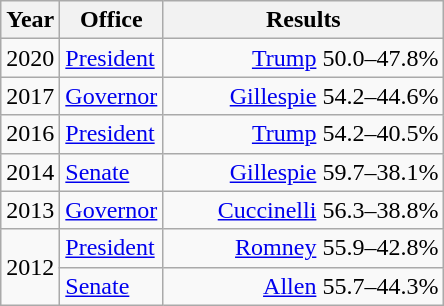<table class=wikitable>
<tr>
<th width="30">Year</th>
<th width="60">Office</th>
<th width="180">Results</th>
</tr>
<tr>
<td>2020</td>
<td><a href='#'>President</a></td>
<td align="right" ><a href='#'>Trump</a> 50.0–47.8%</td>
</tr>
<tr>
<td>2017</td>
<td><a href='#'>Governor</a></td>
<td align="right" ><a href='#'>Gillespie</a> 54.2–44.6%</td>
</tr>
<tr>
<td>2016</td>
<td><a href='#'>President</a></td>
<td align="right" ><a href='#'>Trump</a> 54.2–40.5%</td>
</tr>
<tr>
<td>2014</td>
<td><a href='#'>Senate</a></td>
<td align="right" ><a href='#'>Gillespie</a> 59.7–38.1%</td>
</tr>
<tr>
<td>2013</td>
<td><a href='#'>Governor</a></td>
<td align="right" ><a href='#'>Cuccinelli</a> 56.3–38.8%</td>
</tr>
<tr>
<td rowspan="2">2012</td>
<td><a href='#'>President</a></td>
<td align="right" ><a href='#'>Romney</a> 55.9–42.8%</td>
</tr>
<tr>
<td><a href='#'>Senate</a></td>
<td align="right" ><a href='#'>Allen</a> 55.7–44.3%</td>
</tr>
</table>
